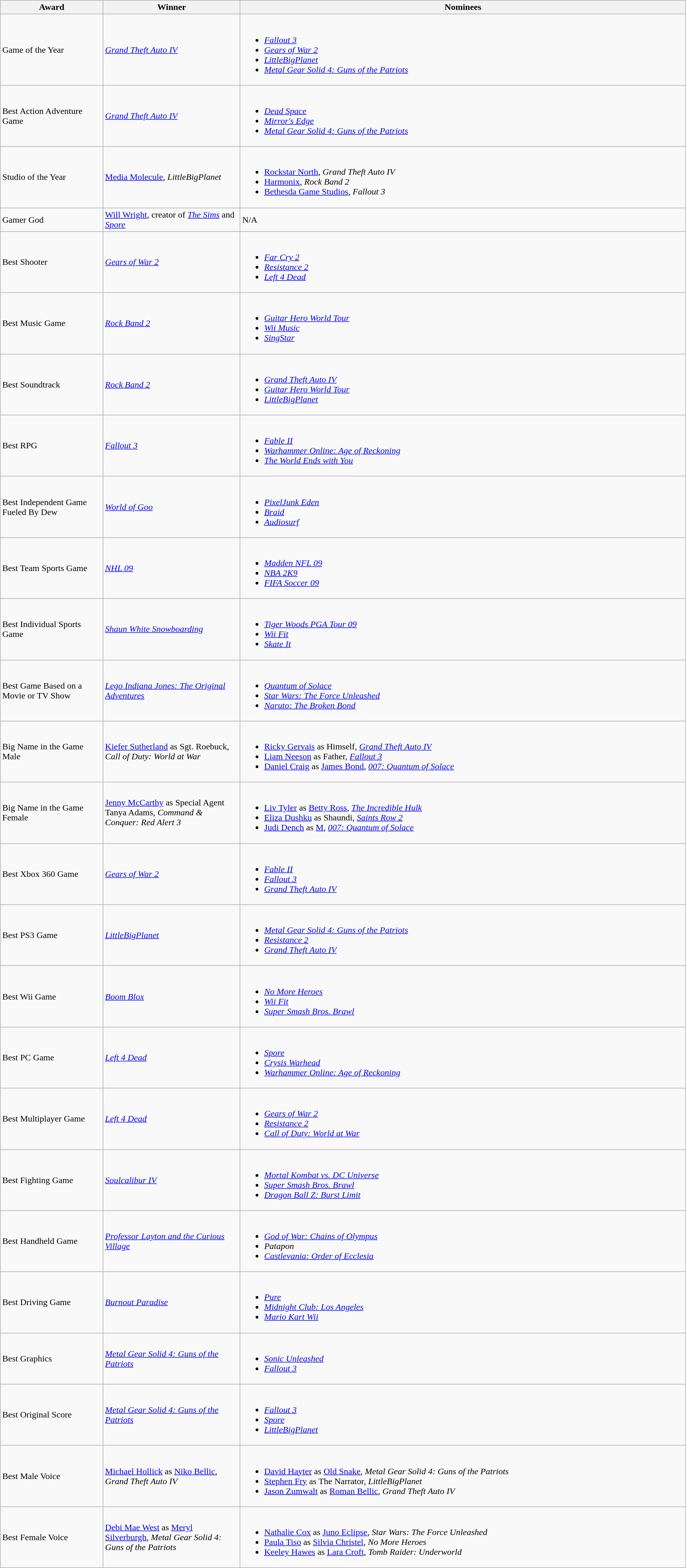<table class="wikitable">
<tr>
<th style="width:15%">Award</th>
<th style="width:20%">Winner</th>
<th style="width:65%">Nominees</th>
</tr>
<tr>
<td>Game of the Year</td>
<td><em><a href='#'>Grand Theft Auto IV</a></em></td>
<td><br><ul><li><em><a href='#'>Fallout 3</a></em></li><li><em><a href='#'>Gears of War 2</a></em></li><li><em><a href='#'>LittleBigPlanet</a></em></li><li><em><a href='#'>Metal Gear Solid 4: Guns of the Patriots</a></em></li></ul></td>
</tr>
<tr>
<td>Best Action Adventure Game</td>
<td><em><a href='#'>Grand Theft Auto IV</a></em></td>
<td><br><ul><li><em><a href='#'>Dead Space</a></em></li><li><em><a href='#'>Mirror's Edge</a></em></li><li><em><a href='#'>Metal Gear Solid 4: Guns of the Patriots</a></em></li></ul></td>
</tr>
<tr>
<td>Studio of the Year</td>
<td><a href='#'>Media Molecule</a>, <em>LittleBigPlanet</em></td>
<td><br><ul><li><a href='#'>Rockstar North</a>, <em>Grand Theft Auto IV</em></li><li><a href='#'>Harmonix</a>, <em>Rock Band 2</em></li><li><a href='#'>Bethesda Game Studios</a>, <em>Fallout 3</em></li></ul></td>
</tr>
<tr>
<td>Gamer God</td>
<td><a href='#'>Will Wright</a>, creator of <em><a href='#'>The Sims</a></em> and <em><a href='#'>Spore</a></em></td>
<td>N/A</td>
</tr>
<tr>
<td>Best Shooter</td>
<td><em><a href='#'>Gears of War 2</a></em></td>
<td><br><ul><li><em><a href='#'>Far Cry 2</a></em></li><li><em><a href='#'>Resistance 2</a></em></li><li><em><a href='#'>Left 4 Dead</a></em></li></ul></td>
</tr>
<tr>
<td>Best Music Game</td>
<td><em><a href='#'>Rock Band 2</a></em></td>
<td><br><ul><li><em><a href='#'>Guitar Hero World Tour</a></em></li><li><em><a href='#'>Wii Music</a></em></li><li><em><a href='#'>SingStar</a></em></li></ul></td>
</tr>
<tr>
<td>Best Soundtrack</td>
<td><em><a href='#'>Rock Band 2</a></em></td>
<td><br><ul><li><em><a href='#'>Grand Theft Auto IV</a></em></li><li><em><a href='#'>Guitar Hero World Tour</a></em></li><li><em><a href='#'>LittleBigPlanet</a></em></li></ul></td>
</tr>
<tr>
<td>Best RPG</td>
<td><em><a href='#'>Fallout 3</a></em></td>
<td><br><ul><li><em><a href='#'>Fable II</a></em></li><li><em><a href='#'>Warhammer Online: Age of Reckoning</a></em></li><li><em><a href='#'>The World Ends with You</a></em></li></ul></td>
</tr>
<tr>
<td>Best Independent Game Fueled By Dew</td>
<td><em><a href='#'>World of Goo</a></em></td>
<td><br><ul><li><em><a href='#'>PixelJunk Eden</a></em></li><li><em><a href='#'>Braid</a></em></li><li><em><a href='#'>Audiosurf</a></em></li></ul></td>
</tr>
<tr>
<td>Best Team Sports Game</td>
<td><em><a href='#'>NHL 09</a></em></td>
<td><br><ul><li><em><a href='#'>Madden NFL 09</a></em></li><li><em><a href='#'>NBA 2K9</a></em></li><li><em><a href='#'>FIFA Soccer 09</a></em></li></ul></td>
</tr>
<tr>
<td>Best Individual Sports Game</td>
<td><em><a href='#'>Shaun White Snowboarding</a></em></td>
<td><br><ul><li><em><a href='#'>Tiger Woods PGA Tour 09</a></em></li><li><em><a href='#'>Wii Fit</a></em></li><li><em><a href='#'>Skate It</a></em></li></ul></td>
</tr>
<tr>
<td>Best Game Based on a Movie or TV Show</td>
<td><em><a href='#'>Lego Indiana Jones: The Original Adventures</a></em></td>
<td><br><ul><li><em><a href='#'>Quantum of Solace</a></em></li><li><em><a href='#'>Star Wars: The Force Unleashed</a></em></li><li><em><a href='#'>Naruto: The Broken Bond</a></em></li></ul></td>
</tr>
<tr>
<td>Big Name in the Game Male</td>
<td><a href='#'>Kiefer Sutherland</a> as Sgt. Roebuck, <em>Call of Duty: World at War</em></td>
<td><br><ul><li><a href='#'>Ricky Gervais</a> as Himself, <em><a href='#'>Grand Theft Auto IV</a></em></li><li><a href='#'>Liam Neeson</a> as Father, <em><a href='#'>Fallout 3</a></em></li><li><a href='#'>Daniel Craig</a> as <a href='#'>James Bond</a>, <em><a href='#'>007: Quantum of Solace</a></em></li></ul></td>
</tr>
<tr>
<td>Big Name in the Game Female</td>
<td><a href='#'>Jenny McCarthy</a> as Special Agent Tanya Adams, <em>Command & Conquer: Red Alert 3</em></td>
<td><br><ul><li><a href='#'>Liv Tyler</a> as <a href='#'>Betty Ross</a>, <em><a href='#'>The Incredible Hulk</a></em></li><li><a href='#'>Eliza Dushku</a> as Shaundi, <em><a href='#'>Saints Row 2</a></em></li><li><a href='#'>Judi Dench</a> as <a href='#'>M</a>, <em><a href='#'>007: Quantum of Solace</a></em></li></ul></td>
</tr>
<tr>
<td>Best Xbox 360 Game</td>
<td><em><a href='#'>Gears of War 2</a></em></td>
<td><br><ul><li><em><a href='#'>Fable II</a></em></li><li><em><a href='#'>Fallout 3</a></em></li><li><em><a href='#'>Grand Theft Auto IV</a></em></li></ul></td>
</tr>
<tr>
<td>Best PS3 Game</td>
<td><em><a href='#'>LittleBigPlanet</a></em></td>
<td><br><ul><li><em><a href='#'>Metal Gear Solid 4: Guns of the Patriots</a></em></li><li><em><a href='#'>Resistance 2</a></em></li><li><em><a href='#'>Grand Theft Auto IV</a></em></li></ul></td>
</tr>
<tr>
<td>Best Wii Game</td>
<td><em><a href='#'>Boom Blox</a></em></td>
<td><br><ul><li><em><a href='#'>No More Heroes</a></em></li><li><em><a href='#'>Wii Fit</a></em></li><li><em><a href='#'>Super Smash Bros. Brawl</a></em></li></ul></td>
</tr>
<tr>
<td>Best PC Game</td>
<td><em><a href='#'>Left 4 Dead</a></em></td>
<td><br><ul><li><em><a href='#'>Spore</a></em></li><li><em><a href='#'>Crysis Warhead</a></em></li><li><em><a href='#'>Warhammer Online: Age of Reckoning</a></em></li></ul></td>
</tr>
<tr>
<td>Best Multiplayer Game</td>
<td><em><a href='#'>Left 4 Dead</a></em></td>
<td><br><ul><li><em><a href='#'>Gears of War 2</a></em></li><li><em><a href='#'>Resistance 2</a></em></li><li><em><a href='#'>Call of Duty: World at War</a></em></li></ul></td>
</tr>
<tr>
<td>Best Fighting Game</td>
<td><em><a href='#'>Soulcalibur IV</a></em></td>
<td><br><ul><li><em><a href='#'>Mortal Kombat vs. DC Universe</a></em></li><li><em><a href='#'>Super Smash Bros. Brawl</a></em></li><li><em><a href='#'>Dragon Ball Z: Burst Limit</a></em></li></ul></td>
</tr>
<tr>
<td>Best Handheld Game</td>
<td><em><a href='#'>Professor Layton and the Curious Village</a></em></td>
<td><br><ul><li><em><a href='#'>God of War: Chains of Olympus</a></em></li><li><em>Patapon</em></li><li><em><a href='#'>Castlevania: Order of Ecclesia</a></em></li></ul></td>
</tr>
<tr>
<td>Best Driving Game</td>
<td><em><a href='#'>Burnout Paradise</a></em></td>
<td><br><ul><li><em><a href='#'>Pure</a></em></li><li><em><a href='#'>Midnight Club: Los Angeles</a></em></li><li><em><a href='#'>Mario Kart Wii</a></em></li></ul></td>
</tr>
<tr>
<td>Best Graphics</td>
<td><em><a href='#'>Metal Gear Solid 4: Guns of the Patriots</a></em></td>
<td><br><ul><li><em><a href='#'>Sonic Unleashed</a></em></li><li><em><a href='#'>Fallout 3</a></em></li></ul></td>
</tr>
<tr>
<td>Best Original Score</td>
<td><em><a href='#'>Metal Gear Solid 4: Guns of the Patriots</a></em></td>
<td><br><ul><li><em><a href='#'>Fallout 3</a></em></li><li><em><a href='#'>Spore</a></em></li><li><em><a href='#'>LittleBigPlanet</a></em></li></ul></td>
</tr>
<tr>
<td>Best Male Voice</td>
<td><a href='#'>Michael Hollick</a> as <a href='#'>Niko Bellic</a>, <em>Grand Theft Auto IV</em></td>
<td><br><ul><li><a href='#'>David Hayter</a> as <a href='#'>Old Snake</a>, <em>Metal Gear Solid 4: Guns of the Patriots</em></li><li><a href='#'>Stephen Fry</a> as The Narrator, <em>LittleBigPlanet</em></li><li><a href='#'>Jason Zumwalt</a> as <a href='#'>Roman Bellic</a>, <em>Grand Theft Auto IV</em></li></ul></td>
</tr>
<tr>
<td>Best Female Voice</td>
<td><a href='#'>Debi Mae West</a> as <a href='#'>Meryl Silverburgh</a>, <em>Metal Gear Solid 4: Guns of the Patriots</em></td>
<td><br><ul><li><a href='#'>Nathalie Cox</a> as <a href='#'>Juno Eclipse</a>, <em>Star Wars: The Force Unleashed</em></li><li><a href='#'>Paula Tiso</a> as <a href='#'>Silvia Christel</a>, <em>No More Heroes</em></li><li><a href='#'>Keeley Hawes</a> as <a href='#'>Lara Croft</a>, <em>Tomb Raider: Underworld</em></li></ul></td>
</tr>
</table>
